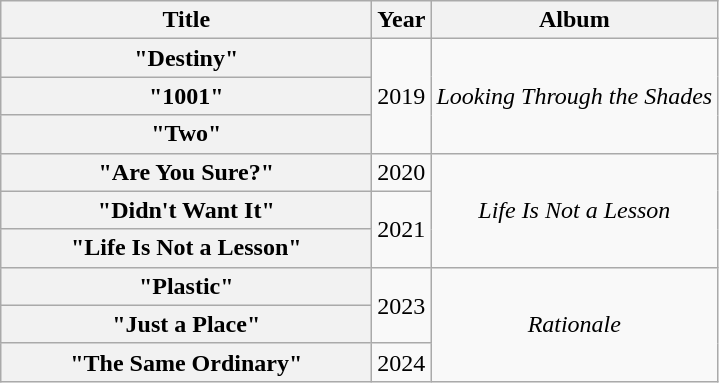<table class="wikitable sortable mw-collapsible plainrowheaders" style="text-align:center;">
<tr>
<th scope="col" style="width:15em;">Title</th>
<th scope="col">Year</th>
<th scope="col">Album</th>
</tr>
<tr>
<th scope="row">"Destiny"</th>
<td rowspan="3">2019</td>
<td rowspan="3"><em>Looking Through the Shades</em></td>
</tr>
<tr>
<th scope="row">"1001"</th>
</tr>
<tr>
<th scope="row">"Two"</th>
</tr>
<tr>
<th scope="row">"Are You Sure?"</th>
<td>2020</td>
<td rowspan="3"><em>Life Is Not a Lesson</em></td>
</tr>
<tr>
<th scope="row">"Didn't Want It"</th>
<td rowspan="2">2021</td>
</tr>
<tr>
<th scope="row">"Life Is Not a Lesson"</th>
</tr>
<tr>
<th scope="row">"Plastic"</th>
<td rowspan="2">2023</td>
<td rowspan="3"><em>Rationale</em></td>
</tr>
<tr>
<th scope="row">"Just a Place"</th>
</tr>
<tr>
<th scope="row">"The Same Ordinary"</th>
<td>2024</td>
</tr>
</table>
